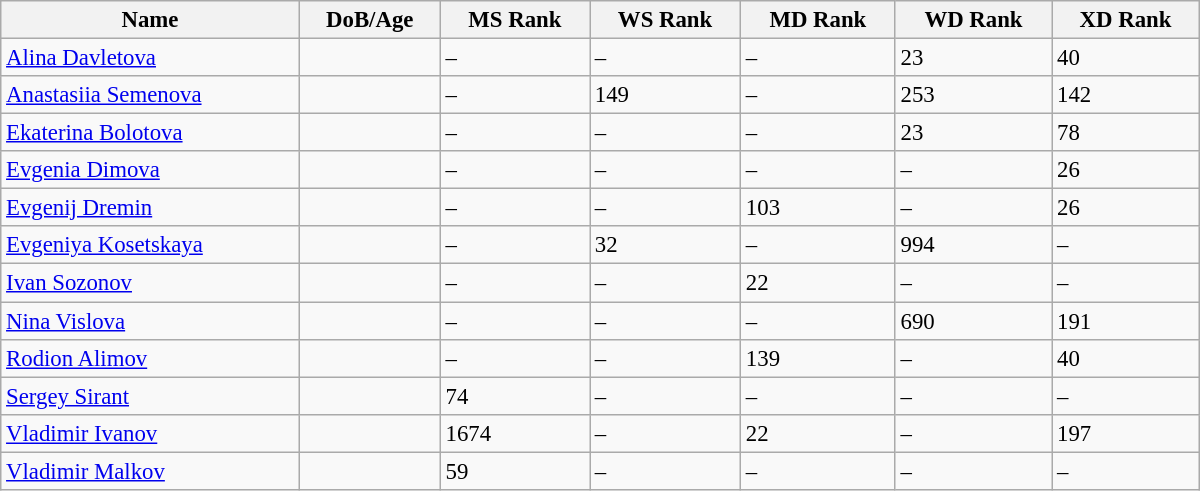<table class="wikitable"  style="width:800px; font-size:95%;">
<tr>
<th align="left">Name</th>
<th align="left">DoB/Age</th>
<th align="left">MS Rank</th>
<th align="left">WS Rank</th>
<th align="left">MD Rank</th>
<th align="left">WD Rank</th>
<th align="left">XD Rank</th>
</tr>
<tr>
<td><a href='#'>Alina Davletova</a></td>
<td></td>
<td>–</td>
<td>–</td>
<td>–</td>
<td>23</td>
<td>40</td>
</tr>
<tr>
<td><a href='#'>Anastasiia Semenova</a></td>
<td></td>
<td>–</td>
<td>149</td>
<td>–</td>
<td>253</td>
<td>142</td>
</tr>
<tr>
<td><a href='#'>Ekaterina Bolotova</a></td>
<td></td>
<td>–</td>
<td>–</td>
<td>–</td>
<td>23</td>
<td>78</td>
</tr>
<tr>
<td><a href='#'>Evgenia Dimova</a></td>
<td></td>
<td>–</td>
<td>–</td>
<td>–</td>
<td>–</td>
<td>26</td>
</tr>
<tr>
<td><a href='#'>Evgenij Dremin</a></td>
<td></td>
<td>–</td>
<td>–</td>
<td>103</td>
<td>–</td>
<td>26</td>
</tr>
<tr>
<td><a href='#'>Evgeniya Kosetskaya</a></td>
<td></td>
<td>–</td>
<td>32</td>
<td>–</td>
<td>994</td>
<td>–</td>
</tr>
<tr>
<td><a href='#'>Ivan Sozonov</a></td>
<td></td>
<td>–</td>
<td>–</td>
<td>22</td>
<td>–</td>
<td>–</td>
</tr>
<tr>
<td><a href='#'>Nina Vislova</a></td>
<td></td>
<td>–</td>
<td>–</td>
<td>–</td>
<td>690</td>
<td>191</td>
</tr>
<tr>
<td><a href='#'>Rodion Alimov</a></td>
<td></td>
<td>–</td>
<td>–</td>
<td>139</td>
<td>–</td>
<td>40</td>
</tr>
<tr>
<td><a href='#'>Sergey Sirant</a></td>
<td></td>
<td>74</td>
<td>–</td>
<td>–</td>
<td>–</td>
<td>–</td>
</tr>
<tr>
<td><a href='#'>Vladimir Ivanov</a></td>
<td></td>
<td>1674</td>
<td>–</td>
<td>22</td>
<td>–</td>
<td>197</td>
</tr>
<tr>
<td><a href='#'>Vladimir Malkov</a></td>
<td></td>
<td>59</td>
<td>–</td>
<td>–</td>
<td>–</td>
<td>–</td>
</tr>
</table>
